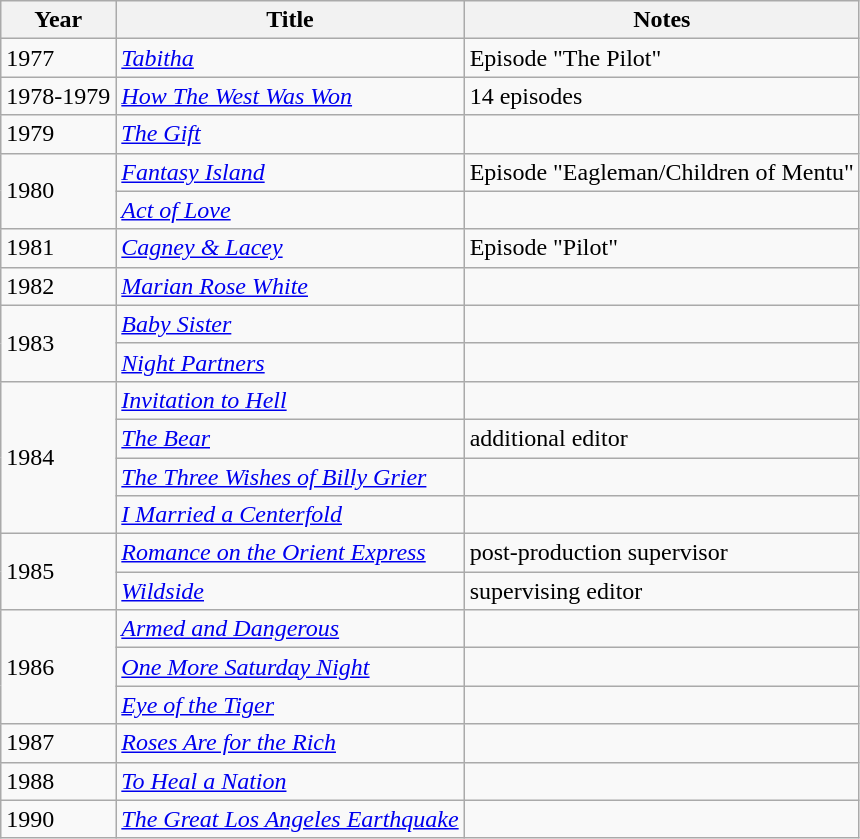<table class="wikitable">
<tr>
<th>Year</th>
<th>Title</th>
<th>Notes</th>
</tr>
<tr>
<td>1977</td>
<td><em><a href='#'>Tabitha</a></em></td>
<td>Episode "The Pilot"</td>
</tr>
<tr>
<td>1978-1979</td>
<td><em><a href='#'>How The West Was Won</a></em></td>
<td>14 episodes</td>
</tr>
<tr>
<td>1979</td>
<td><em><a href='#'>The Gift</a></em></td>
<td></td>
</tr>
<tr>
<td rowspan=2>1980</td>
<td><em><a href='#'>Fantasy Island</a></em></td>
<td>Episode "Eagleman/Children of Mentu"</td>
</tr>
<tr>
<td><em><a href='#'>Act of Love</a></em></td>
<td></td>
</tr>
<tr>
<td>1981</td>
<td><em><a href='#'>Cagney & Lacey</a></em></td>
<td>Episode "Pilot"</td>
</tr>
<tr>
<td>1982</td>
<td><em><a href='#'>Marian Rose White</a></em></td>
<td></td>
</tr>
<tr>
<td rowspan=2>1983</td>
<td><em><a href='#'>Baby Sister</a></em></td>
<td></td>
</tr>
<tr>
<td><em><a href='#'>Night Partners</a></em></td>
<td></td>
</tr>
<tr>
<td rowspan=4>1984</td>
<td><em><a href='#'>Invitation to Hell</a></em></td>
<td></td>
</tr>
<tr>
<td><em><a href='#'>The Bear</a></em></td>
<td>additional editor</td>
</tr>
<tr>
<td><em><a href='#'>The Three Wishes of Billy Grier</a></em></td>
<td></td>
</tr>
<tr>
<td><em><a href='#'>I Married a Centerfold</a></em></td>
<td></td>
</tr>
<tr>
<td rowspan=2>1985</td>
<td><em><a href='#'>Romance on the Orient Express</a></em></td>
<td>post-production supervisor</td>
</tr>
<tr>
<td><em><a href='#'>Wildside</a></em></td>
<td>supervising editor</td>
</tr>
<tr>
<td rowspan=3>1986</td>
<td><em><a href='#'>Armed and Dangerous</a></em></td>
<td></td>
</tr>
<tr>
<td><em><a href='#'>One More Saturday Night</a></em></td>
<td></td>
</tr>
<tr>
<td><em><a href='#'>Eye of the Tiger</a></em></td>
<td></td>
</tr>
<tr>
<td>1987</td>
<td><em><a href='#'>Roses Are for the Rich</a></em></td>
<td></td>
</tr>
<tr>
<td>1988</td>
<td><em><a href='#'>To Heal a Nation</a></em></td>
<td></td>
</tr>
<tr>
<td>1990</td>
<td><em><a href='#'>The Great Los Angeles Earthquake</a></em></td>
<td></td>
</tr>
</table>
